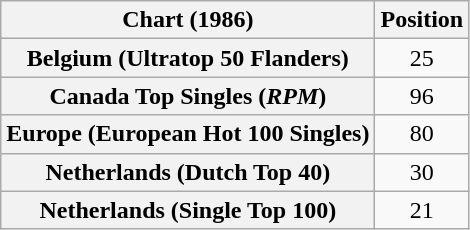<table class="wikitable sortable plainrowheaders" style="text-align:center">
<tr>
<th scope="col">Chart (1986)</th>
<th scope="col">Position</th>
</tr>
<tr>
<th scope="row">Belgium (Ultratop 50 Flanders)</th>
<td>25</td>
</tr>
<tr>
<th scope="row">Canada Top Singles (<em>RPM</em>)</th>
<td>96</td>
</tr>
<tr>
<th scope="row">Europe (European Hot 100 Singles)</th>
<td>80</td>
</tr>
<tr>
<th scope="row">Netherlands (Dutch Top 40)</th>
<td>30</td>
</tr>
<tr>
<th scope="row">Netherlands (Single Top 100)</th>
<td>21</td>
</tr>
</table>
